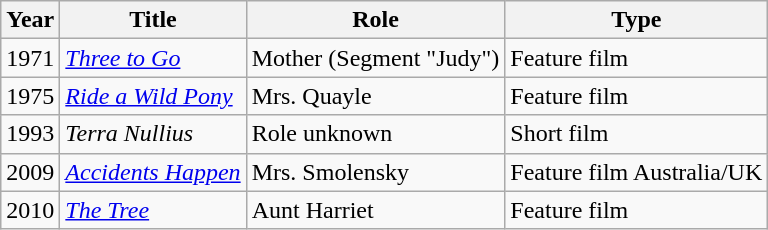<table class="wikitable">
<tr>
<th>Year</th>
<th>Title</th>
<th>Role</th>
<th>Type</th>
</tr>
<tr>
<td>1971</td>
<td><em><a href='#'>Three to Go</a></em></td>
<td>Mother (Segment "Judy")</td>
<td>Feature film</td>
</tr>
<tr>
<td>1975</td>
<td><em><a href='#'>Ride a Wild Pony</a></em></td>
<td>Mrs. Quayle</td>
<td>Feature film</td>
</tr>
<tr>
<td>1993</td>
<td><em>Terra Nullius</em></td>
<td>Role unknown</td>
<td>Short film</td>
</tr>
<tr>
<td>2009</td>
<td><em><a href='#'>Accidents Happen</a></em></td>
<td>Mrs. Smolensky</td>
<td>Feature film Australia/UK</td>
</tr>
<tr>
<td>2010</td>
<td><em><a href='#'>The Tree</a></em></td>
<td>Aunt Harriet</td>
<td>Feature film</td>
</tr>
</table>
